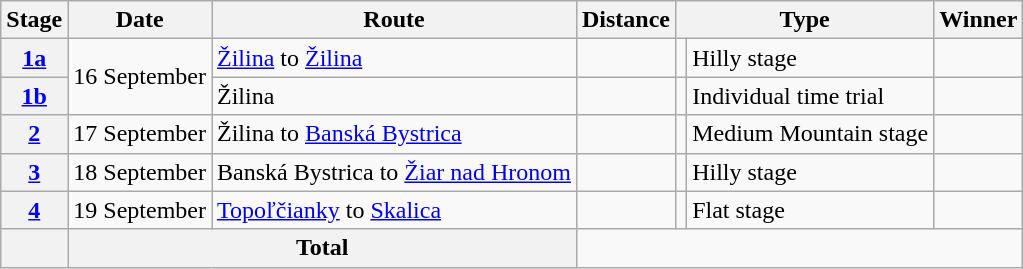<table class="wikitable">
<tr>
<th scope="col">Stage</th>
<th scope="col">Date</th>
<th scope="col">Route</th>
<th scope="col">Distance</th>
<th scope="col" colspan="2">Type</th>
<th scope="col">Winner</th>
</tr>
<tr>
<th scope="col"><a href='#'>1a</a></th>
<td style="text-align:right"; rowspan=2">16 September</td>
<td><a href='#'>Žilina</a> to <a href='#'>Žilina</a></td>
<td style="text-align:right;"></td>
<td></td>
<td>Hilly stage</td>
<td></td>
</tr>
<tr>
<th scope="col"><a href='#'>1b</a></th>
<td>Žilina</td>
<td style="text-align:right;"></td>
<td></td>
<td>Individual time trial</td>
<td></td>
</tr>
<tr>
<th scope="col"><a href='#'>2</a></th>
<td style="text-align:right;">17 September</td>
<td>Žilina to <a href='#'>Banská Bystrica</a></td>
<td style="text-align:right;"></td>
<td></td>
<td>Medium Mountain stage</td>
<td></td>
</tr>
<tr>
<th scope="col"><a href='#'>3</a></th>
<td style="text-align:right;">18 September</td>
<td>Banská Bystrica to <a href='#'>Žiar nad Hronom</a></td>
<td style="text-align:right;"></td>
<td></td>
<td>Hilly stage</td>
<td></td>
</tr>
<tr>
<th scope="col"><a href='#'>4</a></th>
<td style="text-align:right">19 September</td>
<td><a href='#'>Topoľčianky</a> to <a href='#'>Skalica</a></td>
<td style="text-align:right;"></td>
<td></td>
<td>Flat stage</td>
<td></td>
</tr>
<tr>
<th scope="row"></th>
<th colspan="2">Total</th>
<td colspan="5" style="text-align:center"></td>
</tr>
</table>
